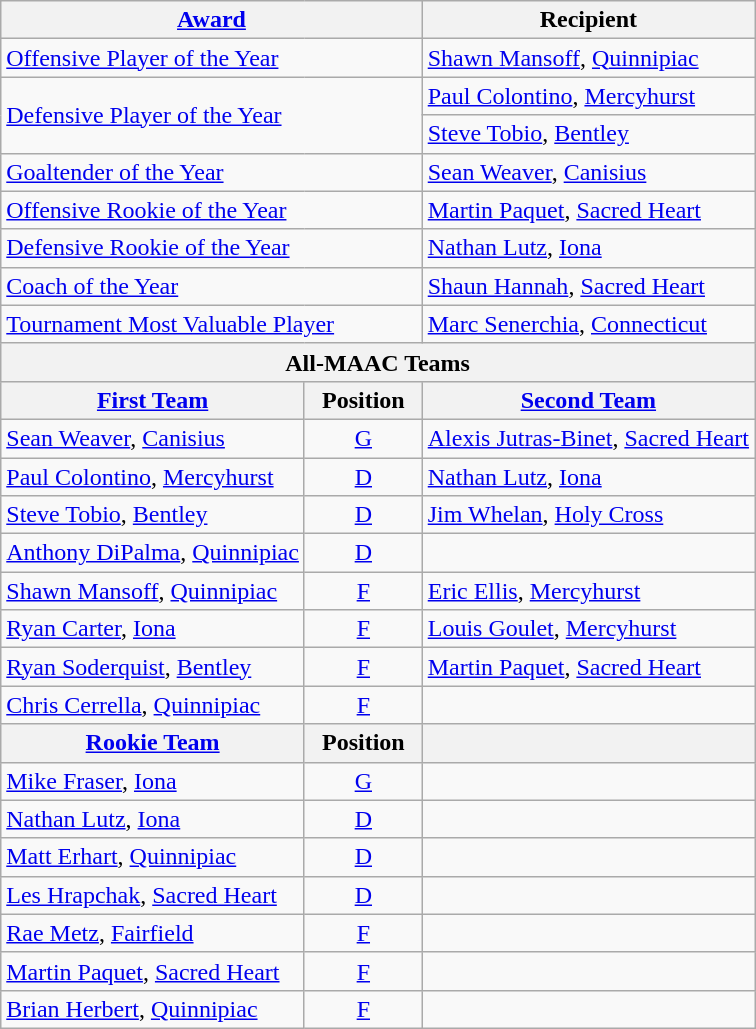<table class="wikitable">
<tr>
<th colspan=2><a href='#'>Award</a></th>
<th>Recipient</th>
</tr>
<tr>
<td colspan=2><a href='#'>Offensive Player of the Year</a></td>
<td><a href='#'>Shawn Mansoff</a>, <a href='#'>Quinnipiac</a></td>
</tr>
<tr>
<td colspan=2, rowspan=2><a href='#'>Defensive Player of the Year</a></td>
<td><a href='#'>Paul Colontino</a>, <a href='#'>Mercyhurst</a></td>
</tr>
<tr>
<td><a href='#'>Steve Tobio</a>, <a href='#'>Bentley</a></td>
</tr>
<tr>
<td colspan=2><a href='#'>Goaltender of the Year</a></td>
<td><a href='#'>Sean Weaver</a>, <a href='#'>Canisius</a></td>
</tr>
<tr>
<td colspan=2><a href='#'>Offensive Rookie of the Year</a></td>
<td><a href='#'>Martin Paquet</a>, <a href='#'>Sacred Heart</a></td>
</tr>
<tr>
<td colspan=2><a href='#'>Defensive Rookie of the Year</a></td>
<td><a href='#'>Nathan Lutz</a>, <a href='#'>Iona</a></td>
</tr>
<tr>
<td colspan=2><a href='#'>Coach of the Year</a></td>
<td><a href='#'>Shaun Hannah</a>, <a href='#'>Sacred Heart</a></td>
</tr>
<tr>
<td colspan=2><a href='#'>Tournament Most Valuable Player</a></td>
<td><a href='#'>Marc Senerchia</a>, <a href='#'>Connecticut</a></td>
</tr>
<tr>
<th colspan=3>All-MAAC Teams</th>
</tr>
<tr>
<th><a href='#'>First Team</a></th>
<th>  Position  </th>
<th><a href='#'>Second Team</a></th>
</tr>
<tr>
<td><a href='#'>Sean Weaver</a>, <a href='#'>Canisius</a></td>
<td align=center><a href='#'>G</a></td>
<td><a href='#'>Alexis Jutras-Binet</a>, <a href='#'>Sacred Heart</a></td>
</tr>
<tr>
<td><a href='#'>Paul Colontino</a>, <a href='#'>Mercyhurst</a></td>
<td align=center><a href='#'>D</a></td>
<td><a href='#'>Nathan Lutz</a>, <a href='#'>Iona</a></td>
</tr>
<tr>
<td><a href='#'>Steve Tobio</a>, <a href='#'>Bentley</a></td>
<td align=center><a href='#'>D</a></td>
<td><a href='#'>Jim Whelan</a>, <a href='#'>Holy Cross</a></td>
</tr>
<tr>
<td><a href='#'>Anthony DiPalma</a>, <a href='#'>Quinnipiac</a></td>
<td align=center><a href='#'>D</a></td>
<td></td>
</tr>
<tr>
<td><a href='#'>Shawn Mansoff</a>, <a href='#'>Quinnipiac</a></td>
<td align=center><a href='#'>F</a></td>
<td><a href='#'>Eric Ellis</a>, <a href='#'>Mercyhurst</a></td>
</tr>
<tr>
<td><a href='#'>Ryan Carter</a>, <a href='#'>Iona</a></td>
<td align=center><a href='#'>F</a></td>
<td><a href='#'>Louis Goulet</a>, <a href='#'>Mercyhurst</a></td>
</tr>
<tr>
<td><a href='#'>Ryan Soderquist</a>, <a href='#'>Bentley</a></td>
<td align=center><a href='#'>F</a></td>
<td><a href='#'>Martin Paquet</a>, <a href='#'>Sacred Heart</a></td>
</tr>
<tr>
<td><a href='#'>Chris Cerrella</a>, <a href='#'>Quinnipiac</a></td>
<td align=center><a href='#'>F</a></td>
<td></td>
</tr>
<tr>
<th><a href='#'>Rookie Team</a></th>
<th>  Position  </th>
<th></th>
</tr>
<tr>
<td><a href='#'>Mike Fraser</a>, <a href='#'>Iona</a></td>
<td align=center><a href='#'>G</a></td>
<td></td>
</tr>
<tr>
<td><a href='#'>Nathan Lutz</a>, <a href='#'>Iona</a></td>
<td align=center><a href='#'>D</a></td>
<td></td>
</tr>
<tr>
<td><a href='#'>Matt Erhart</a>, <a href='#'>Quinnipiac</a></td>
<td align=center><a href='#'>D</a></td>
<td></td>
</tr>
<tr>
<td><a href='#'>Les Hrapchak</a>, <a href='#'>Sacred Heart</a></td>
<td align=center><a href='#'>D</a></td>
<td></td>
</tr>
<tr>
<td><a href='#'>Rae Metz</a>, <a href='#'>Fairfield</a></td>
<td align=center><a href='#'>F</a></td>
<td></td>
</tr>
<tr>
<td><a href='#'>Martin Paquet</a>, <a href='#'>Sacred Heart</a></td>
<td align=center><a href='#'>F</a></td>
<td></td>
</tr>
<tr>
<td><a href='#'>Brian Herbert</a>, <a href='#'>Quinnipiac</a></td>
<td align=center><a href='#'>F</a></td>
<td></td>
</tr>
</table>
